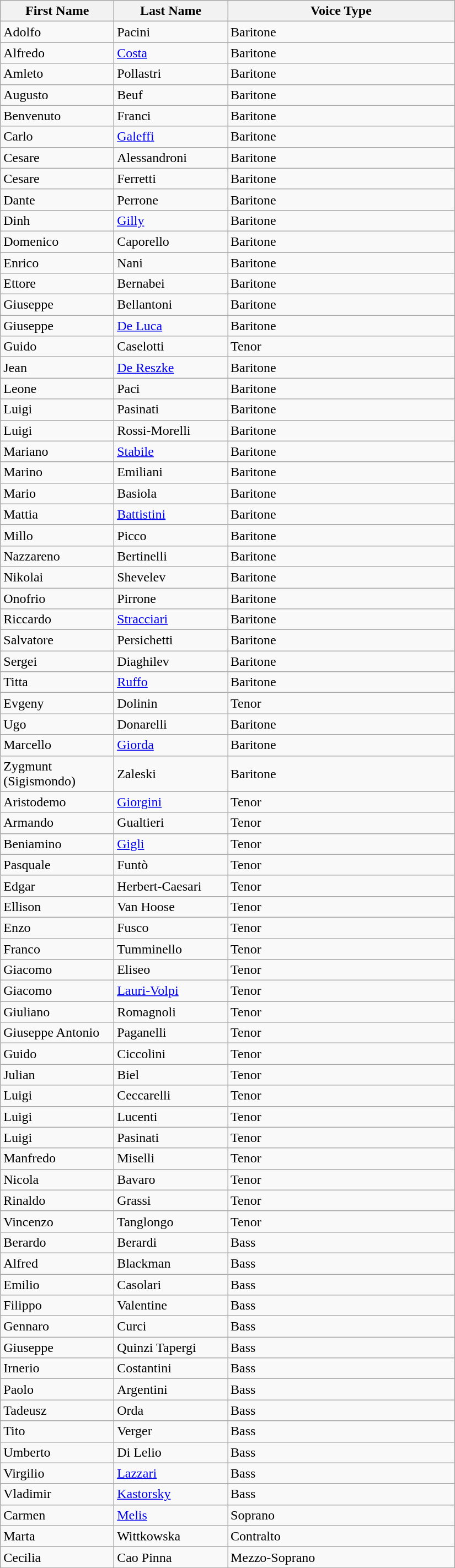<table class="wikitable sortable" style="width: 100%; max-width: 550px;">
<tr>
<th style="width: 25%;">First Name</th>
<th style="width: 25%;">Last Name</th>
<th>Voice Type</th>
</tr>
<tr>
<td>Adolfo</td>
<td>Pacini</td>
<td>Baritone</td>
</tr>
<tr>
<td>Alfredo</td>
<td><a href='#'>Costa</a></td>
<td>Baritone</td>
</tr>
<tr>
<td>Amleto</td>
<td>Pollastri</td>
<td>Baritone</td>
</tr>
<tr>
<td>Augusto</td>
<td>Beuf</td>
<td>Baritone</td>
</tr>
<tr>
<td>Benvenuto</td>
<td>Franci</td>
<td>Baritone</td>
</tr>
<tr>
<td>Carlo</td>
<td><a href='#'>Galeffi</a></td>
<td>Baritone</td>
</tr>
<tr>
<td>Cesare</td>
<td>Alessandroni</td>
<td>Baritone</td>
</tr>
<tr>
<td>Cesare</td>
<td>Ferretti</td>
<td>Baritone</td>
</tr>
<tr>
<td>Dante</td>
<td>Perrone</td>
<td>Baritone</td>
</tr>
<tr>
<td>Dinh</td>
<td><a href='#'>Gilly</a></td>
<td>Baritone</td>
</tr>
<tr>
<td>Domenico</td>
<td>Caporello</td>
<td>Baritone</td>
</tr>
<tr>
<td>Enrico</td>
<td>Nani</td>
<td>Baritone</td>
</tr>
<tr>
<td>Ettore</td>
<td>Bernabei</td>
<td>Baritone</td>
</tr>
<tr>
<td>Giuseppe</td>
<td>Bellantoni</td>
<td>Baritone</td>
</tr>
<tr>
<td>Giuseppe</td>
<td><a href='#'>De Luca</a></td>
<td>Baritone</td>
</tr>
<tr>
<td>Guido</td>
<td>Caselotti</td>
<td>Tenor</td>
</tr>
<tr>
<td>Jean</td>
<td><a href='#'>De Reszke</a></td>
<td>Baritone</td>
</tr>
<tr>
<td>Leone</td>
<td>Paci</td>
<td>Baritone</td>
</tr>
<tr>
<td>Luigi</td>
<td>Pasinati</td>
<td>Baritone</td>
</tr>
<tr>
<td>Luigi</td>
<td>Rossi-Morelli</td>
<td>Baritone</td>
</tr>
<tr>
<td>Mariano</td>
<td><a href='#'>Stabile</a></td>
<td>Baritone</td>
</tr>
<tr>
<td>Marino</td>
<td>Emiliani</td>
<td>Baritone</td>
</tr>
<tr>
<td>Mario</td>
<td>Basiola</td>
<td>Baritone</td>
</tr>
<tr>
<td>Mattia</td>
<td><a href='#'>Battistini</a></td>
<td>Baritone</td>
</tr>
<tr>
<td>Millo</td>
<td>Picco</td>
<td>Baritone</td>
</tr>
<tr>
<td>Nazzareno</td>
<td>Bertinelli</td>
<td>Baritone</td>
</tr>
<tr>
<td>Nikolai</td>
<td>Shevelev</td>
<td>Baritone</td>
</tr>
<tr>
<td>Onofrio</td>
<td>Pirrone</td>
<td>Baritone</td>
</tr>
<tr>
<td>Riccardo</td>
<td><a href='#'>Stracciari</a></td>
<td>Baritone</td>
</tr>
<tr>
<td>Salvatore</td>
<td>Persichetti</td>
<td>Baritone</td>
</tr>
<tr>
<td>Sergei</td>
<td>Diaghilev</td>
<td>Baritone</td>
</tr>
<tr>
<td>Titta</td>
<td><a href='#'>Ruffo</a></td>
<td>Baritone</td>
</tr>
<tr>
<td>Evgeny</td>
<td>Dolinin</td>
<td>Tenor</td>
</tr>
<tr>
<td>Ugo</td>
<td>Donarelli</td>
<td>Baritone</td>
</tr>
<tr>
<td>Marcello</td>
<td><a href='#'>Giorda</a></td>
<td>Baritone</td>
</tr>
<tr>
<td>Zygmunt (Sigismondo)</td>
<td>Zaleski</td>
<td>Baritone</td>
</tr>
<tr>
<td>Aristodemo</td>
<td><a href='#'>Giorgini</a></td>
<td>Tenor</td>
</tr>
<tr>
<td>Armando</td>
<td>Gualtieri</td>
<td>Tenor</td>
</tr>
<tr>
<td>Beniamino</td>
<td><a href='#'>Gigli</a></td>
<td>Tenor</td>
</tr>
<tr>
<td>Pasquale</td>
<td>Funtò</td>
<td>Tenor</td>
</tr>
<tr>
<td>Edgar</td>
<td>Herbert-Caesari</td>
<td>Tenor</td>
</tr>
<tr>
<td>Ellison</td>
<td>Van Hoose</td>
<td>Tenor</td>
</tr>
<tr>
<td>Enzo</td>
<td>Fusco</td>
<td>Tenor</td>
</tr>
<tr>
<td>Franco</td>
<td>Tumminello</td>
<td>Tenor</td>
</tr>
<tr>
<td>Giacomo</td>
<td>Eliseo</td>
<td>Tenor</td>
</tr>
<tr>
<td>Giacomo</td>
<td><a href='#'>Lauri-Volpi</a></td>
<td>Tenor</td>
</tr>
<tr>
<td>Giuliano</td>
<td>Romagnoli</td>
<td>Tenor</td>
</tr>
<tr>
<td>Giuseppe Antonio</td>
<td>Paganelli</td>
<td>Tenor</td>
</tr>
<tr>
<td>Guido</td>
<td>Ciccolini</td>
<td>Tenor</td>
</tr>
<tr>
<td>Julian</td>
<td>Biel</td>
<td>Tenor</td>
</tr>
<tr>
<td>Luigi</td>
<td>Ceccarelli</td>
<td>Tenor</td>
</tr>
<tr>
<td>Luigi</td>
<td>Lucenti</td>
<td>Tenor</td>
</tr>
<tr>
<td>Luigi</td>
<td>Pasinati</td>
<td>Tenor</td>
</tr>
<tr>
<td>Manfredo</td>
<td>Miselli</td>
<td>Tenor</td>
</tr>
<tr>
<td>Nicola</td>
<td>Bavaro</td>
<td>Tenor</td>
</tr>
<tr>
<td>Rinaldo</td>
<td>Grassi</td>
<td>Tenor</td>
</tr>
<tr>
<td>Vincenzo</td>
<td>Tanglongo</td>
<td>Tenor</td>
</tr>
<tr>
<td>Berardo</td>
<td>Berardi</td>
<td>Bass</td>
</tr>
<tr>
<td>Alfred</td>
<td>Blackman</td>
<td>Bass</td>
</tr>
<tr>
<td>Emilio</td>
<td>Casolari</td>
<td>Bass</td>
</tr>
<tr>
<td>Filippo</td>
<td>Valentine</td>
<td>Bass</td>
</tr>
<tr>
<td>Gennaro</td>
<td>Curci</td>
<td>Bass</td>
</tr>
<tr>
<td>Giuseppe</td>
<td>Quinzi Tapergi</td>
<td>Bass</td>
</tr>
<tr>
<td>Irnerio</td>
<td>Costantini</td>
<td>Bass</td>
</tr>
<tr>
<td>Paolo</td>
<td>Argentini</td>
<td>Bass</td>
</tr>
<tr>
<td>Tadeusz</td>
<td>Orda</td>
<td>Bass</td>
</tr>
<tr>
<td>Tito</td>
<td>Verger</td>
<td>Bass</td>
</tr>
<tr>
<td>Umberto</td>
<td>Di Lelio</td>
<td>Bass</td>
</tr>
<tr>
<td>Virgilio</td>
<td><a href='#'>Lazzari</a></td>
<td>Bass</td>
</tr>
<tr>
<td>Vladimir</td>
<td><a href='#'>Kastorsky</a></td>
<td>Bass</td>
</tr>
<tr>
<td>Carmen</td>
<td><a href='#'>Melis</a></td>
<td>Soprano</td>
</tr>
<tr>
<td>Marta</td>
<td>Wittkowska</td>
<td>Contralto</td>
</tr>
<tr>
<td>Cecilia</td>
<td>Cao Pinna</td>
<td>Mezzo-Soprano</td>
</tr>
</table>
